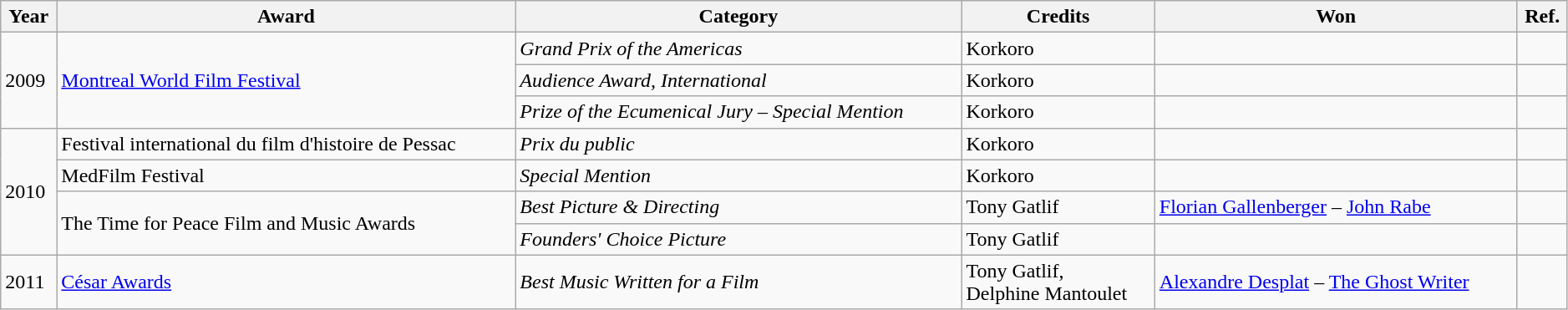<table class="wikitable" style="width:99%;">
<tr>
<th>Year</th>
<th>Award</th>
<th>Category</th>
<th>Credits</th>
<th>Won</th>
<th>Ref.</th>
</tr>
<tr>
<td rowspan="3">2009</td>
<td rowspan="3"><a href='#'>Montreal World Film Festival</a></td>
<td><em>Grand Prix of the Americas</em></td>
<td>Korkoro</td>
<td></td>
<td style="text-align:center;"></td>
</tr>
<tr>
<td><em>Audience Award, International</em></td>
<td>Korkoro</td>
<td></td>
<td style="text-align:center;"></td>
</tr>
<tr>
<td><em>Prize of the Ecumenical Jury – Special Mention</em></td>
<td>Korkoro</td>
<td></td>
<td style="text-align:center;"></td>
</tr>
<tr>
<td rowspan="4">2010</td>
<td>Festival international du film d'histoire de Pessac</td>
<td><em>Prix du public</em></td>
<td>Korkoro</td>
<td></td>
<td style="text-align:center;"></td>
</tr>
<tr>
<td>MedFilm Festival</td>
<td><em>Special Mention</em></td>
<td>Korkoro</td>
<td></td>
<td style="text-align:center;"></td>
</tr>
<tr>
<td rowspan="2">The Time for Peace Film and Music Awards</td>
<td><em>Best Picture & Directing</em></td>
<td>Tony Gatlif</td>
<td><a href='#'>Florian Gallenberger</a> – <a href='#'>John Rabe</a></td>
<td style="text-align:center;"></td>
</tr>
<tr>
<td><em>Founders' Choice Picture</em></td>
<td>Tony Gatlif</td>
<td></td>
<td style="text-align:center;"></td>
</tr>
<tr>
<td>2011</td>
<td><a href='#'>César Awards</a></td>
<td><em>Best Music Written for a Film</em></td>
<td>Tony Gatlif, <br>Delphine Mantoulet</td>
<td><a href='#'>Alexandre Desplat</a> – <a href='#'>The Ghost Writer</a></td>
<td style="text-align:center;"></td>
</tr>
</table>
